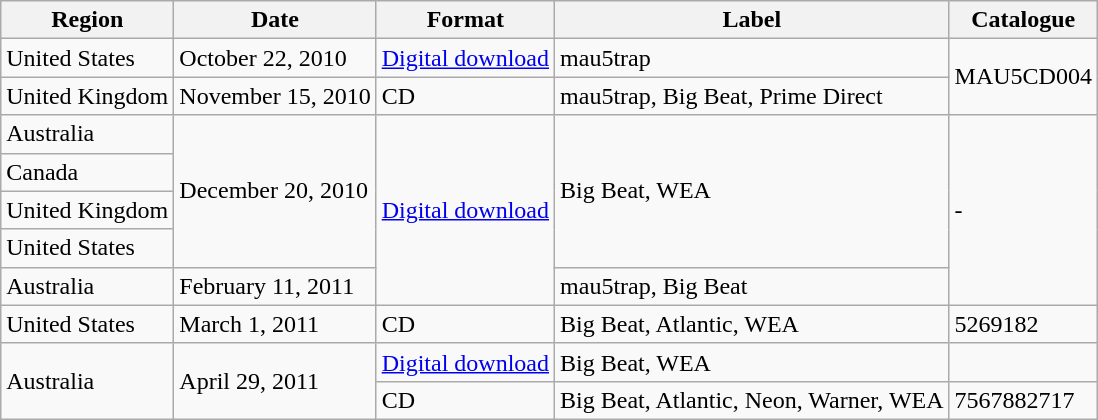<table class="wikitable">
<tr>
<th>Region</th>
<th>Date</th>
<th>Format</th>
<th>Label</th>
<th>Catalogue</th>
</tr>
<tr>
<td>United States</td>
<td>October 22, 2010</td>
<td><a href='#'>Digital download</a></td>
<td>mau5trap</td>
<td rowspan="2">MAU5CD004</td>
</tr>
<tr>
<td>United Kingdom</td>
<td>November 15, 2010</td>
<td>CD</td>
<td>mau5trap, Big Beat, Prime Direct</td>
</tr>
<tr>
<td>Australia</td>
<td rowspan="4">December 20, 2010</td>
<td rowspan="5"><a href='#'>Digital download</a></td>
<td rowspan="4">Big Beat, WEA</td>
<td rowspan="5">-</td>
</tr>
<tr>
<td>Canada</td>
</tr>
<tr>
<td>United Kingdom</td>
</tr>
<tr>
<td>United States</td>
</tr>
<tr>
<td>Australia</td>
<td>February 11, 2011</td>
<td>mau5trap, Big Beat</td>
</tr>
<tr>
<td>United States</td>
<td>March 1, 2011</td>
<td>CD</td>
<td>Big Beat, Atlantic, WEA</td>
<td>5269182</td>
</tr>
<tr>
<td rowspan="2">Australia</td>
<td rowspan="2">April 29, 2011</td>
<td><a href='#'>Digital download</a></td>
<td>Big Beat, WEA</td>
<td></td>
</tr>
<tr>
<td>CD</td>
<td>Big Beat, Atlantic, Neon, Warner, WEA</td>
<td>7567882717</td>
</tr>
</table>
